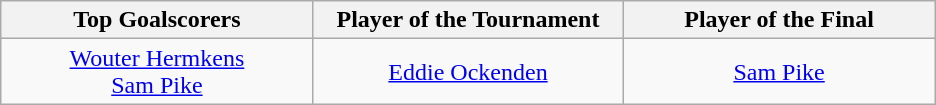<table class=wikitable style="margin:auto; text-align:center">
<tr>
<th style= "width:200px">Top Goalscorers</th>
<th style= "width:200px">Player of the Tournament</th>
<th style= "width:200px">Player of the Final</th>
</tr>
<tr>
<td> <a href='#'>Wouter Hermkens</a><br> <a href='#'>Sam Pike</a></td>
<td> <a href='#'>Eddie Ockenden</a></td>
<td> <a href='#'>Sam Pike</a></td>
</tr>
</table>
